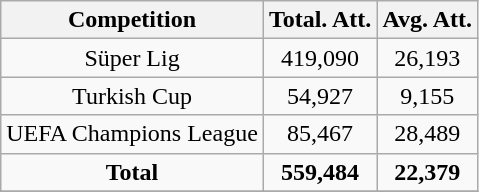<table class="wikitable" style="text-align: center">
<tr>
<th>Competition</th>
<th>Total. Att.</th>
<th>Avg. Att.</th>
</tr>
<tr>
<td>Süper Lig</td>
<td>419,090</td>
<td>26,193</td>
</tr>
<tr>
<td>Turkish Cup</td>
<td>54,927</td>
<td>9,155</td>
</tr>
<tr>
<td>UEFA Champions League</td>
<td>85,467</td>
<td>28,489</td>
</tr>
<tr>
<td><strong>Total</strong></td>
<td><strong>559,484</strong></td>
<td><strong>22,379</strong></td>
</tr>
<tr>
</tr>
</table>
